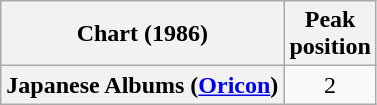<table class="wikitable plainrowheaders" style="text-align:center;">
<tr>
<th scope="col">Chart (1986)</th>
<th scope="col">Peak<br>position</th>
</tr>
<tr>
<th scope="row">Japanese Albums (<a href='#'>Oricon</a>)</th>
<td>2</td>
</tr>
</table>
